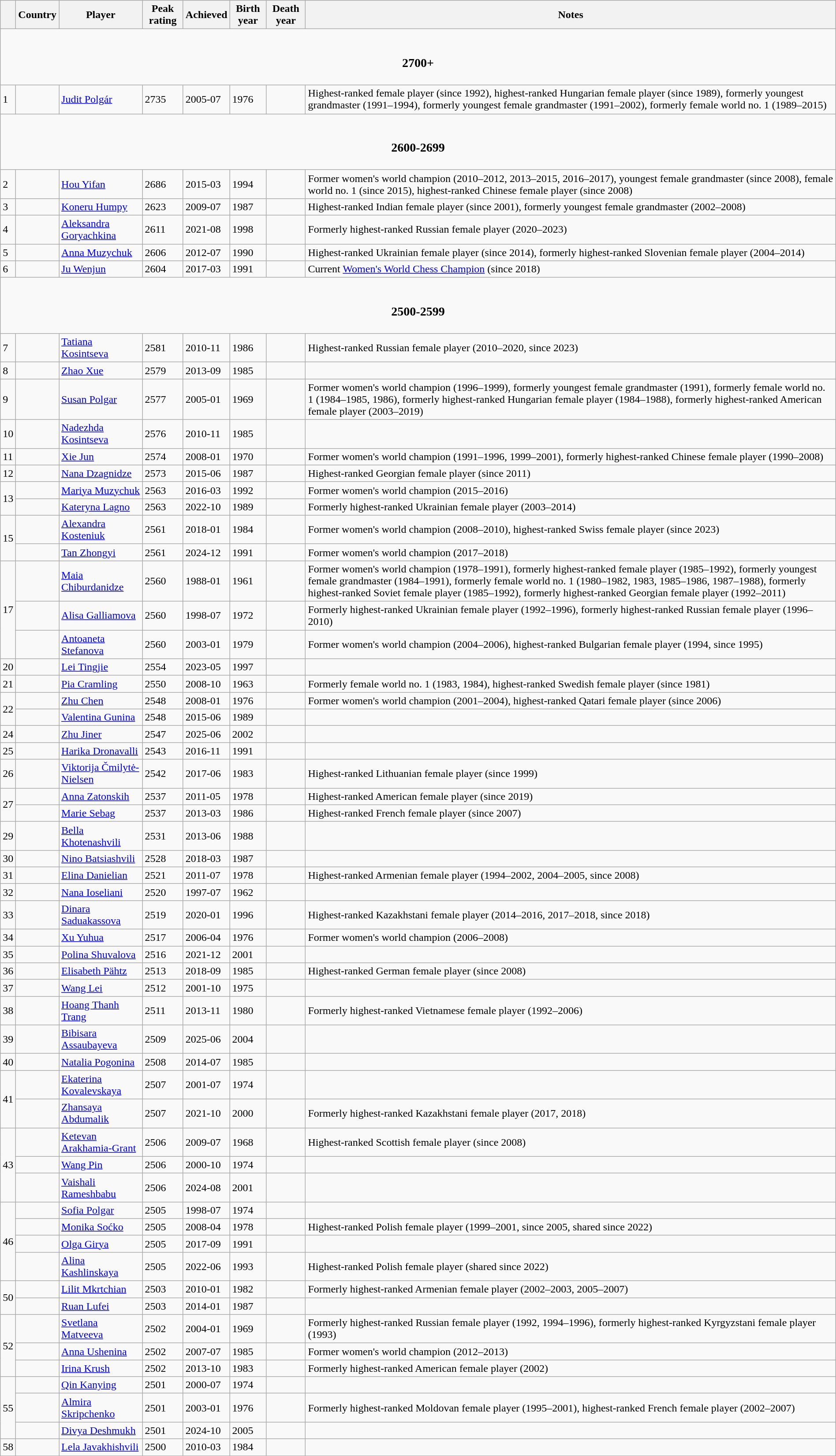<table class="wikitable sortable" style="margin:auto;">
<tr>
<th></th>
<th>Country</th>
<th>Player</th>
<th>Peak rating</th>
<th>Achieved</th>
<th>Birth year</th>
<th>Death year</th>
<th>Notes</th>
</tr>
<tr>
<td colspan=8 style="text-align: center"><br><h3>2700+</h3></td>
</tr>
<tr>
<td>1</td>
<td></td>
<td><a href='#'>Judit Polgár</a></td>
<td>2735</td>
<td>2005-07</td>
<td>1976</td>
<td></td>
<td>Highest-ranked female player (since 1992), highest-ranked Hungarian female player (since 1989), formerly youngest grandmaster (1991–1994), formerly youngest female grandmaster (1991–2002), formerly female world no. 1 (1989–2015)</td>
</tr>
<tr>
<td colspan="8" style="text-align: center"><br><h3>2600-2699</h3></td>
</tr>
<tr>
<td>2</td>
<td></td>
<td><a href='#'>Hou Yifan</a></td>
<td>2686</td>
<td>2015-03</td>
<td>1994</td>
<td></td>
<td>Former women's world champion (2010–2012, 2013–2015, 2016–2017), youngest female grandmaster (since 2008), female world no. 1 (since 2015), highest-ranked Chinese female player (since 2008)</td>
</tr>
<tr>
<td>3</td>
<td></td>
<td><a href='#'>Koneru Humpy</a></td>
<td>2623</td>
<td>2009-07</td>
<td>1987</td>
<td></td>
<td>Highest-ranked Indian female player (since 2001), formerly youngest female grandmaster (2002–2008)</td>
</tr>
<tr>
<td>4</td>
<td></td>
<td><a href='#'>Aleksandra Goryachkina</a></td>
<td>2611</td>
<td>2021-08</td>
<td>1998</td>
<td></td>
<td>Formerly highest-ranked Russian female player (2020–2023)</td>
</tr>
<tr>
<td>5</td>
<td><br></td>
<td><a href='#'>Anna Muzychuk</a></td>
<td>2606</td>
<td>2012-07</td>
<td>1990</td>
<td></td>
<td>Highest-ranked Ukrainian female player (since 2014), formerly highest-ranked Slovenian female player (2004–2014)</td>
</tr>
<tr>
<td>6</td>
<td></td>
<td><a href='#'>Ju Wenjun</a></td>
<td>2604</td>
<td>2017-03</td>
<td>1991</td>
<td></td>
<td>Current <a href='#'>Women's World Chess Champion</a> (since 2018)</td>
</tr>
<tr>
<td colspan="8" style="text-align: center"><br><h3>2500-2599</h3></td>
</tr>
<tr>
<td>7</td>
<td></td>
<td><a href='#'>Tatiana Kosintseva</a></td>
<td>2581</td>
<td>2010-11</td>
<td>1986</td>
<td></td>
<td>Highest-ranked Russian female player (2010–2020, since 2023)</td>
</tr>
<tr>
<td>8</td>
<td></td>
<td><a href='#'>Zhao Xue</a></td>
<td>2579</td>
<td>2013-09</td>
<td>1985</td>
<td></td>
<td></td>
</tr>
<tr>
<td>9</td>
<td><br></td>
<td><a href='#'>Susan Polgar</a></td>
<td>2577</td>
<td>2005-01</td>
<td>1969</td>
<td></td>
<td>Former women's world champion (1996–1999), formerly youngest female grandmaster (1991), formerly female world no. 1 (1984–1985, 1986), formerly highest-ranked Hungarian female player (1984–1988), formerly highest-ranked American female player (2003–2019)</td>
</tr>
<tr>
<td>10</td>
<td></td>
<td><a href='#'>Nadezhda Kosintseva</a></td>
<td>2576</td>
<td>2010-11</td>
<td>1985</td>
<td></td>
<td></td>
</tr>
<tr>
<td>11</td>
<td></td>
<td><a href='#'>Xie Jun</a></td>
<td>2574</td>
<td>2008-01</td>
<td>1970</td>
<td></td>
<td>Former women's world champion (1991–1996, 1999–2001), formerly highest-ranked Chinese female player (1990–2008)</td>
</tr>
<tr>
<td>12</td>
<td></td>
<td><a href='#'>Nana Dzagnidze</a></td>
<td>2573</td>
<td>2015-06</td>
<td>1987</td>
<td></td>
<td>Highest-ranked Georgian female player (since 2011)</td>
</tr>
<tr>
<td rowspan=2>13</td>
<td></td>
<td><a href='#'>Mariya Muzychuk</a></td>
<td>2563</td>
<td>2016-03</td>
<td>1992</td>
<td></td>
<td>Former women's world champion (2015–2016)</td>
</tr>
<tr>
<td><br></td>
<td><a href='#'>Kateryna Lagno</a></td>
<td>2563</td>
<td>2022-10</td>
<td>1989</td>
<td></td>
<td>Formerly highest-ranked Ukrainian female player (2003–2014)</td>
</tr>
<tr>
<td rowspan=2>15</td>
<td><br></td>
<td><a href='#'>Alexandra Kosteniuk</a></td>
<td>2561</td>
<td>2018-01</td>
<td>1984</td>
<td></td>
<td>Former women's world champion (2008–2010), highest-ranked Swiss female player (since 2023)</td>
</tr>
<tr>
<td></td>
<td><a href='#'>Tan Zhongyi</a></td>
<td>2561</td>
<td>2024-12</td>
<td>1991</td>
<td></td>
<td>Former women's world champion (2017–2018)</td>
</tr>
<tr>
<td rowspan=3>17</td>
<td><br></td>
<td><a href='#'>Maia Chiburdanidze</a></td>
<td>2560</td>
<td>1988-01</td>
<td>1961</td>
<td></td>
<td>Former women's world champion (1978–1991), formerly highest-ranked female player (1985–1992), formerly youngest female grandmaster (1984–1991), formerly female world no. 1 (1980–1982, 1983, 1985–1986, 1987–1988), formerly highest-ranked Soviet female player (1985–1992), formerly highest-ranked Georgian female player (1992–2011)</td>
</tr>
<tr>
<td><br><br></td>
<td><a href='#'>Alisa Galliamova</a></td>
<td>2560</td>
<td>1998-07</td>
<td>1972</td>
<td></td>
<td>Formerly highest-ranked Ukrainian female player (1992–1996), formerly highest-ranked Russian female player (1996–2010)</td>
</tr>
<tr>
<td></td>
<td><a href='#'>Antoaneta Stefanova</a></td>
<td>2560</td>
<td>2003-01</td>
<td>1979</td>
<td></td>
<td>Former women's world champion (2004–2006), highest-ranked Bulgarian female player (1994, since 1995)</td>
</tr>
<tr>
<td>20</td>
<td></td>
<td><a href='#'>Lei Tingjie</a></td>
<td>2554</td>
<td>2023-05</td>
<td>1997</td>
<td></td>
<td></td>
</tr>
<tr>
<td>21</td>
<td></td>
<td><a href='#'>Pia Cramling</a></td>
<td>2550</td>
<td>2008-10</td>
<td>1963</td>
<td></td>
<td>Formerly female world no. 1 (1983, 1984), highest-ranked Swedish female player (since 1981)</td>
</tr>
<tr>
<td rowspan=2>22</td>
<td><br></td>
<td><a href='#'>Zhu Chen</a></td>
<td>2548</td>
<td>2008-01</td>
<td>1976</td>
<td></td>
<td>Former women's world champion (2001–2004), highest-ranked Qatari female player (since 2006)</td>
</tr>
<tr>
<td></td>
<td><a href='#'>Valentina Gunina</a></td>
<td>2548</td>
<td>2015-06</td>
<td>1989</td>
<td></td>
<td></td>
</tr>
<tr>
<td>24</td>
<td></td>
<td><a href='#'>Zhu Jiner</a></td>
<td>2547</td>
<td>2025-06</td>
<td>2002</td>
<td></td>
<td></td>
</tr>
<tr>
<td>25</td>
<td></td>
<td><a href='#'>Harika Dronavalli</a></td>
<td>2543</td>
<td>2016-11</td>
<td>1991</td>
<td></td>
<td></td>
</tr>
<tr>
<td>26</td>
<td></td>
<td><a href='#'>Viktorija Čmilytė-Nielsen</a></td>
<td>2542</td>
<td>2017-06</td>
<td>1983</td>
<td></td>
<td>Highest-ranked Lithuanian female player (since 1999)</td>
</tr>
<tr>
<td rowspan=2>27</td>
<td nowrap><br></td>
<td><a href='#'>Anna Zatonskih</a></td>
<td>2537</td>
<td>2011-05</td>
<td>1978</td>
<td></td>
<td>Highest-ranked American female player (since 2019)</td>
</tr>
<tr>
<td></td>
<td><a href='#'>Marie Sebag</a></td>
<td>2537</td>
<td>2013-03</td>
<td>1986</td>
<td></td>
<td>Highest-ranked French female player (since 2007)</td>
</tr>
<tr>
<td>29</td>
<td></td>
<td><a href='#'>Bella Khotenashvili</a></td>
<td>2531</td>
<td>2013-06</td>
<td>1988</td>
<td></td>
<td></td>
</tr>
<tr>
<td>30</td>
<td></td>
<td><a href='#'>Nino Batsiashvili</a></td>
<td>2528</td>
<td>2018-03</td>
<td>1987</td>
<td></td>
<td></td>
</tr>
<tr>
<td>31</td>
<td></td>
<td><a href='#'>Elina Danielian</a></td>
<td>2521</td>
<td>2011-07</td>
<td>1978</td>
<td></td>
<td>Highest-ranked Armenian female player (1994–2002, 2004–2005, since 2008)</td>
</tr>
<tr>
<td>32</td>
<td nowrap><br></td>
<td><a href='#'>Nana Ioseliani</a></td>
<td>2520</td>
<td>1997-07</td>
<td>1962</td>
<td></td>
<td></td>
</tr>
<tr>
<td>33</td>
<td nowrap></td>
<td><a href='#'>Dinara Saduakassova</a></td>
<td>2519</td>
<td>2020-01</td>
<td>1996</td>
<td></td>
<td>Highest-ranked Kazakhstani female player (2014–2016, 2017–2018, since 2018)</td>
</tr>
<tr>
<td>34</td>
<td></td>
<td><a href='#'>Xu Yuhua</a></td>
<td>2517</td>
<td>2006-04</td>
<td>1976</td>
<td></td>
<td>Former women's world champion (2006–2008)</td>
</tr>
<tr>
<td>35</td>
<td></td>
<td><a href='#'>Polina Shuvalova</a></td>
<td>2516</td>
<td>2021-12</td>
<td>2001</td>
<td></td>
<td></td>
</tr>
<tr>
<td>36</td>
<td></td>
<td><a href='#'>Elisabeth Pähtz</a></td>
<td>2513</td>
<td>2018-09</td>
<td>1985</td>
<td></td>
<td>Highest-ranked German female player (since 2008)</td>
</tr>
<tr>
<td>37</td>
<td></td>
<td><a href='#'>Wang Lei</a></td>
<td>2512</td>
<td>2001-10</td>
<td>1975</td>
<td></td>
<td></td>
</tr>
<tr>
<td>38</td>
<td><br></td>
<td><a href='#'>Hoang Thanh Trang</a></td>
<td>2511</td>
<td>2013-11</td>
<td>1980</td>
<td></td>
<td>Formerly highest-ranked Vietnamese female player (1992–2006)</td>
</tr>
<tr>
<td>39</td>
<td><br></td>
<td><a href='#'>Bibisara Assaubayeva</a></td>
<td>2509</td>
<td>2025-06</td>
<td>2004</td>
<td></td>
<td></td>
</tr>
<tr>
<td>40</td>
<td></td>
<td><a href='#'>Natalia Pogonina</a></td>
<td>2508</td>
<td>2014-07</td>
<td>1985</td>
<td></td>
<td></td>
</tr>
<tr>
<td rowspan=2>41</td>
<td></td>
<td><a href='#'>Ekaterina Kovalevskaya</a></td>
<td>2507</td>
<td>2001-07</td>
<td>1974</td>
<td></td>
<td></td>
</tr>
<tr>
<td></td>
<td><a href='#'>Zhansaya Abdumalik</a></td>
<td>2507</td>
<td>2021-10</td>
<td>2000</td>
<td></td>
<td>Formerly highest-ranked Kazakhstani female player (2017, 2018)</td>
</tr>
<tr>
<td rowspan=3>43</td>
<td><br><br></td>
<td><a href='#'>Ketevan Arakhamia-Grant</a></td>
<td>2506</td>
<td>2009-07</td>
<td>1968</td>
<td></td>
<td>Highest-ranked Scottish female player (since 2008)</td>
</tr>
<tr>
<td></td>
<td><a href='#'>Wang Pin</a></td>
<td>2506</td>
<td>2000-10</td>
<td>1974</td>
<td></td>
<td></td>
</tr>
<tr>
<td></td>
<td><a href='#'>Vaishali Rameshbabu</a></td>
<td>2506</td>
<td>2024-08</td>
<td>2001</td>
<td></td>
<td></td>
</tr>
<tr>
<td rowspan=4>46</td>
<td></td>
<td><a href='#'>Sofia Polgar</a></td>
<td>2505</td>
<td>1998-07</td>
<td>1974</td>
<td></td>
<td></td>
</tr>
<tr>
<td></td>
<td><a href='#'>Monika Soćko</a></td>
<td>2505</td>
<td>2008-04</td>
<td>1978</td>
<td></td>
<td>Highest-ranked Polish female player (1999–2001, since 2005, shared since 2022)</td>
</tr>
<tr>
<td></td>
<td><a href='#'>Olga Girya</a></td>
<td>2505</td>
<td>2017-09</td>
<td>1991</td>
<td></td>
<td></td>
</tr>
<tr>
<td><br></td>
<td><a href='#'>Alina Kashlinskaya</a></td>
<td>2505</td>
<td>2022-06</td>
<td>1993</td>
<td></td>
<td>Highest-ranked Polish female player (shared since 2022)</td>
</tr>
<tr>
<td rowspan=2>50</td>
<td></td>
<td><a href='#'>Lilit Mkrtchian</a></td>
<td>2503</td>
<td>2010-01</td>
<td>1982</td>
<td></td>
<td>Formerly highest-ranked Armenian female player (2002–2003, 2005–2007)</td>
</tr>
<tr>
<td></td>
<td><a href='#'>Ruan Lufei</a></td>
<td>2503</td>
<td>2014-01</td>
<td>1987</td>
<td></td>
<td></td>
</tr>
<tr>
<td rowspan=3>52</td>
<td><br><br></td>
<td><a href='#'>Svetlana Matveeva</a></td>
<td>2502</td>
<td>2004-01</td>
<td>1969</td>
<td></td>
<td>Formerly highest-ranked Russian female player (1992, 1994–1996), formerly highest-ranked Kyrgyzstani female player (1993)</td>
</tr>
<tr>
<td></td>
<td><a href='#'>Anna Ushenina</a></td>
<td>2502</td>
<td>2007-07</td>
<td>1985</td>
<td></td>
<td>Former women's world champion (2012–2013)</td>
</tr>
<tr>
<td></td>
<td><a href='#'>Irina Krush</a></td>
<td>2502</td>
<td>2013-10</td>
<td>1983</td>
<td></td>
<td>Formerly highest-ranked American female player (2002)</td>
</tr>
<tr>
<td rowspan=3>55</td>
<td></td>
<td><a href='#'>Qin Kanying</a></td>
<td>2501</td>
<td>2000-07</td>
<td>1974</td>
<td></td>
<td></td>
</tr>
<tr>
<td><br></td>
<td><a href='#'>Almira Skripchenko</a></td>
<td>2501</td>
<td>2003-01</td>
<td>1976</td>
<td></td>
<td>Formerly highest-ranked Moldovan female player (1995–2001), highest-ranked French female player (2002–2007)</td>
</tr>
<tr>
<td></td>
<td><a href='#'>Divya Deshmukh</a></td>
<td>2501</td>
<td>2024-10</td>
<td>2005</td>
<td></td>
<td></td>
</tr>
<tr>
<td>58</td>
<td></td>
<td><a href='#'>Lela Javakhishvili</a></td>
<td>2500</td>
<td>2010-03</td>
<td>1984</td>
<td></td>
<td></td>
</tr>
</table>
